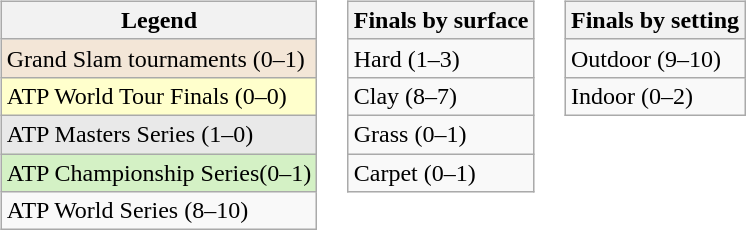<table>
<tr valign="top">
<td><br><table class="wikitable">
<tr>
<th>Legend</th>
</tr>
<tr style="background:#f3e6d7;">
<td>Grand Slam tournaments (0–1)</td>
</tr>
<tr style="background:#ffffcc;">
<td>ATP World Tour Finals (0–0)</td>
</tr>
<tr style="background:#e9e9e9;">
<td>ATP Masters Series (1–0)</td>
</tr>
<tr style="background:#d4f1c5;">
<td>ATP Championship Series(0–1)</td>
</tr>
<tr>
<td>ATP World Series (8–10)</td>
</tr>
</table>
</td>
<td><br><table class="wikitable">
<tr>
<th>Finals by surface</th>
</tr>
<tr>
<td>Hard (1–3)</td>
</tr>
<tr>
<td>Clay (8–7)</td>
</tr>
<tr>
<td>Grass (0–1)</td>
</tr>
<tr>
<td>Carpet (0–1)</td>
</tr>
</table>
</td>
<td><br><table class="wikitable">
<tr>
<th>Finals by setting</th>
</tr>
<tr>
<td>Outdoor (9–10)</td>
</tr>
<tr>
<td>Indoor (0–2)</td>
</tr>
</table>
</td>
</tr>
</table>
